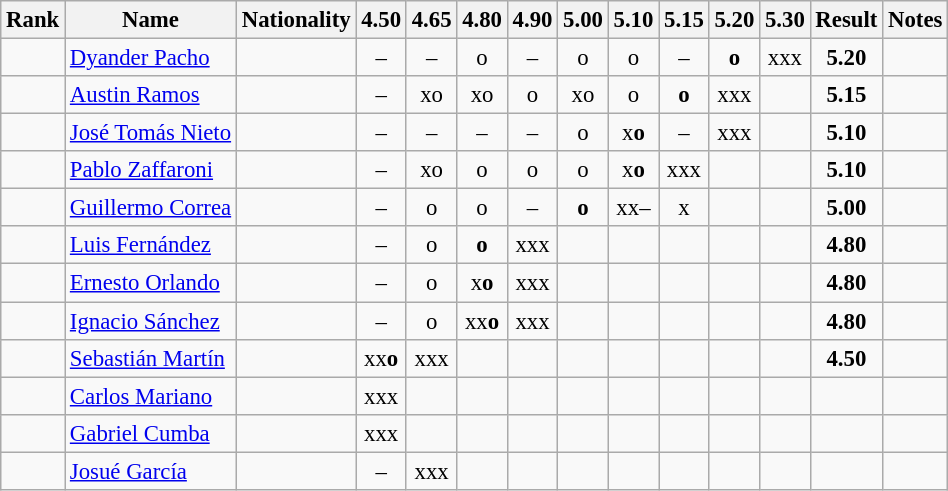<table class="wikitable sortable" style="text-align:center;font-size:95%">
<tr>
<th>Rank</th>
<th>Name</th>
<th>Nationality</th>
<th>4.50</th>
<th>4.65</th>
<th>4.80</th>
<th>4.90</th>
<th>5.00</th>
<th>5.10</th>
<th>5.15</th>
<th>5.20</th>
<th>5.30</th>
<th>Result</th>
<th>Notes</th>
</tr>
<tr>
<td></td>
<td align=left><a href='#'>Dyander Pacho</a></td>
<td align=left></td>
<td>–</td>
<td>–</td>
<td>o</td>
<td>–</td>
<td>o</td>
<td>o</td>
<td>–</td>
<td><strong>o</strong></td>
<td>xxx</td>
<td><strong>5.20</strong></td>
<td></td>
</tr>
<tr>
<td></td>
<td align=left><a href='#'>Austin Ramos</a></td>
<td align=left></td>
<td>–</td>
<td>xo</td>
<td>xo</td>
<td>o</td>
<td>xo</td>
<td>o</td>
<td><strong>o</strong></td>
<td>xxx</td>
<td></td>
<td><strong>5.15</strong></td>
<td></td>
</tr>
<tr>
<td></td>
<td align=left><a href='#'>José Tomás Nieto</a></td>
<td align=left></td>
<td>–</td>
<td>–</td>
<td>–</td>
<td>–</td>
<td>o</td>
<td>x<strong>o</strong></td>
<td>–</td>
<td>xxx</td>
<td></td>
<td><strong>5.10</strong></td>
<td></td>
</tr>
<tr>
<td></td>
<td align=left><a href='#'>Pablo Zaffaroni</a></td>
<td align=left></td>
<td>–</td>
<td>xo</td>
<td>o</td>
<td>o</td>
<td>o</td>
<td>x<strong>o</strong></td>
<td>xxx</td>
<td></td>
<td></td>
<td><strong>5.10</strong></td>
<td></td>
</tr>
<tr>
<td></td>
<td align=left><a href='#'>Guillermo Correa</a></td>
<td align=left></td>
<td>–</td>
<td>o</td>
<td>o</td>
<td>–</td>
<td><strong>o</strong></td>
<td>xx–</td>
<td>x</td>
<td></td>
<td></td>
<td><strong>5.00</strong></td>
<td></td>
</tr>
<tr>
<td></td>
<td align=left><a href='#'>Luis Fernández</a></td>
<td align=left></td>
<td>–</td>
<td>o</td>
<td><strong>o</strong></td>
<td>xxx</td>
<td></td>
<td></td>
<td></td>
<td></td>
<td></td>
<td><strong>4.80</strong></td>
<td></td>
</tr>
<tr>
<td></td>
<td align=left><a href='#'>Ernesto Orlando</a></td>
<td align=left></td>
<td>–</td>
<td>o</td>
<td>x<strong>o</strong></td>
<td>xxx</td>
<td></td>
<td></td>
<td></td>
<td></td>
<td></td>
<td><strong>4.80</strong></td>
<td></td>
</tr>
<tr>
<td></td>
<td align=left><a href='#'>Ignacio Sánchez</a></td>
<td align=left></td>
<td>–</td>
<td>o</td>
<td>xx<strong>o</strong></td>
<td>xxx</td>
<td></td>
<td></td>
<td></td>
<td></td>
<td></td>
<td><strong>4.80</strong></td>
<td></td>
</tr>
<tr>
<td></td>
<td align=left><a href='#'>Sebastián Martín</a></td>
<td align=left></td>
<td>xx<strong>o</strong></td>
<td>xxx</td>
<td></td>
<td></td>
<td></td>
<td></td>
<td></td>
<td></td>
<td></td>
<td><strong>4.50</strong></td>
<td></td>
</tr>
<tr>
<td></td>
<td align=left><a href='#'>Carlos Mariano</a></td>
<td align=left></td>
<td>xxx</td>
<td></td>
<td></td>
<td></td>
<td></td>
<td></td>
<td></td>
<td></td>
<td></td>
<td><strong></strong></td>
<td></td>
</tr>
<tr>
<td></td>
<td align=left><a href='#'>Gabriel Cumba</a></td>
<td align=left></td>
<td>xxx</td>
<td></td>
<td></td>
<td></td>
<td></td>
<td></td>
<td></td>
<td></td>
<td></td>
<td><strong></strong></td>
<td></td>
</tr>
<tr>
<td></td>
<td align=left><a href='#'>Josué García</a></td>
<td align=left></td>
<td>–</td>
<td>xxx</td>
<td></td>
<td></td>
<td></td>
<td></td>
<td></td>
<td></td>
<td></td>
<td><strong></strong></td>
<td></td>
</tr>
</table>
